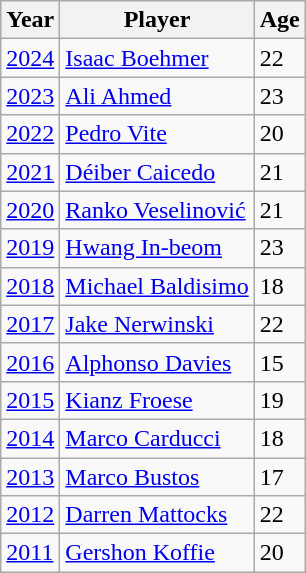<table class="wikitable">
<tr>
<th>Year</th>
<th>Player</th>
<th>Age</th>
</tr>
<tr>
<td><a href='#'>2024</a></td>
<td> <a href='#'>Isaac Boehmer</a></td>
<td>22</td>
</tr>
<tr>
<td><a href='#'>2023</a></td>
<td> <a href='#'>Ali Ahmed</a></td>
<td>23</td>
</tr>
<tr>
<td><a href='#'>2022</a></td>
<td> <a href='#'>Pedro Vite</a></td>
<td>20</td>
</tr>
<tr>
<td><a href='#'>2021</a></td>
<td> <a href='#'>Déiber Caicedo</a></td>
<td>21</td>
</tr>
<tr>
<td><a href='#'>2020</a></td>
<td> <a href='#'>Ranko Veselinović</a></td>
<td>21</td>
</tr>
<tr>
<td><a href='#'>2019</a></td>
<td> <a href='#'>Hwang In-beom</a></td>
<td>23</td>
</tr>
<tr>
<td><a href='#'>2018</a></td>
<td> <a href='#'>Michael Baldisimo</a></td>
<td>18</td>
</tr>
<tr>
<td><a href='#'>2017</a></td>
<td> <a href='#'>Jake Nerwinski</a></td>
<td>22</td>
</tr>
<tr>
<td><a href='#'>2016</a></td>
<td> <a href='#'>Alphonso Davies</a></td>
<td>15</td>
</tr>
<tr>
<td><a href='#'>2015</a></td>
<td> <a href='#'>Kianz Froese</a></td>
<td>19</td>
</tr>
<tr>
<td><a href='#'>2014</a></td>
<td> <a href='#'>Marco Carducci</a></td>
<td>18</td>
</tr>
<tr>
<td><a href='#'>2013</a></td>
<td> <a href='#'>Marco Bustos</a></td>
<td>17</td>
</tr>
<tr>
<td><a href='#'>2012</a></td>
<td> <a href='#'>Darren Mattocks</a></td>
<td>22</td>
</tr>
<tr>
<td><a href='#'>2011</a></td>
<td> <a href='#'>Gershon Koffie</a></td>
<td>20</td>
</tr>
</table>
